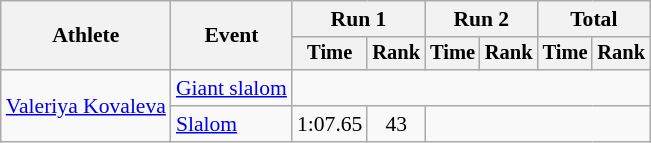<table class="wikitable" style="font-size:90%">
<tr>
<th rowspan=2>Athlete</th>
<th rowspan=2>Event</th>
<th colspan=2>Run 1</th>
<th colspan=2>Run 2</th>
<th colspan=2>Total</th>
</tr>
<tr style="font-size:95%">
<th>Time</th>
<th>Rank</th>
<th>Time</th>
<th>Rank</th>
<th>Time</th>
<th>Rank</th>
</tr>
<tr align=center>
<td align="left" rowspan="2"><a href='#'>Valeriya Kovaleva</a></td>
<td align="left"><a href='#'>Giant slalom</a></td>
<td colspan=6></td>
</tr>
<tr align=center>
<td align="left"><a href='#'>Slalom</a></td>
<td>1:07.65</td>
<td>43</td>
<td colspan=4></td>
</tr>
</table>
